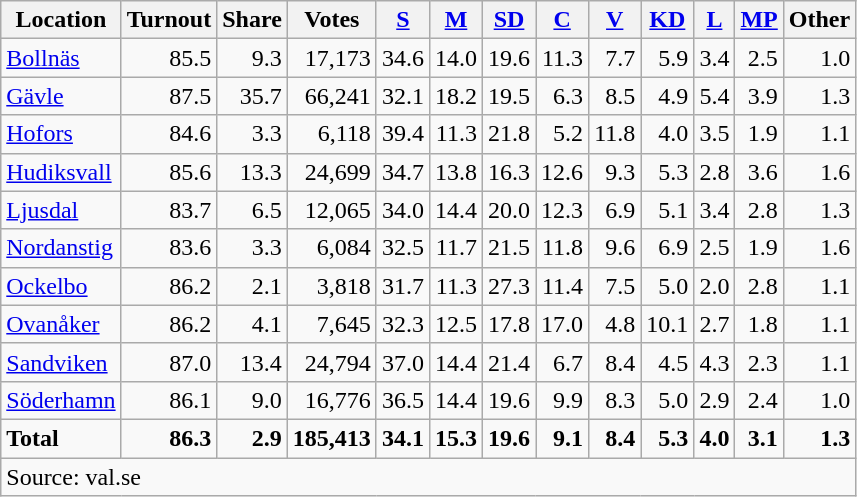<table class="wikitable sortable" style=text-align:right>
<tr>
<th>Location</th>
<th>Turnout</th>
<th>Share</th>
<th>Votes</th>
<th><a href='#'>S</a></th>
<th><a href='#'>M</a></th>
<th><a href='#'>SD</a></th>
<th><a href='#'>C</a></th>
<th><a href='#'>V</a></th>
<th><a href='#'>KD</a></th>
<th><a href='#'>L</a></th>
<th><a href='#'>MP</a></th>
<th>Other</th>
</tr>
<tr>
<td align=left><a href='#'>Bollnäs</a></td>
<td>85.5</td>
<td>9.3</td>
<td>17,173</td>
<td>34.6</td>
<td>14.0</td>
<td>19.6</td>
<td>11.3</td>
<td>7.7</td>
<td>5.9</td>
<td>3.4</td>
<td>2.5</td>
<td>1.0</td>
</tr>
<tr>
<td align=left><a href='#'>Gävle</a></td>
<td>87.5</td>
<td>35.7</td>
<td>66,241</td>
<td>32.1</td>
<td>18.2</td>
<td>19.5</td>
<td>6.3</td>
<td>8.5</td>
<td>4.9</td>
<td>5.4</td>
<td>3.9</td>
<td>1.3</td>
</tr>
<tr>
<td align=left><a href='#'>Hofors</a></td>
<td>84.6</td>
<td>3.3</td>
<td>6,118</td>
<td>39.4</td>
<td>11.3</td>
<td>21.8</td>
<td>5.2</td>
<td>11.8</td>
<td>4.0</td>
<td>3.5</td>
<td>1.9</td>
<td>1.1</td>
</tr>
<tr>
<td align=left><a href='#'>Hudiksvall</a></td>
<td>85.6</td>
<td>13.3</td>
<td>24,699</td>
<td>34.7</td>
<td>13.8</td>
<td>16.3</td>
<td>12.6</td>
<td>9.3</td>
<td>5.3</td>
<td>2.8</td>
<td>3.6</td>
<td>1.6</td>
</tr>
<tr>
<td align=left><a href='#'>Ljusdal</a></td>
<td>83.7</td>
<td>6.5</td>
<td>12,065</td>
<td>34.0</td>
<td>14.4</td>
<td>20.0</td>
<td>12.3</td>
<td>6.9</td>
<td>5.1</td>
<td>3.4</td>
<td>2.8</td>
<td>1.3</td>
</tr>
<tr>
<td align=left><a href='#'>Nordanstig</a></td>
<td>83.6</td>
<td>3.3</td>
<td>6,084</td>
<td>32.5</td>
<td>11.7</td>
<td>21.5</td>
<td>11.8</td>
<td>9.6</td>
<td>6.9</td>
<td>2.5</td>
<td>1.9</td>
<td>1.6</td>
</tr>
<tr>
<td align=left><a href='#'>Ockelbo</a></td>
<td>86.2</td>
<td>2.1</td>
<td>3,818</td>
<td>31.7</td>
<td>11.3</td>
<td>27.3</td>
<td>11.4</td>
<td>7.5</td>
<td>5.0</td>
<td>2.0</td>
<td>2.8</td>
<td>1.1</td>
</tr>
<tr>
<td align=left><a href='#'>Ovanåker</a></td>
<td>86.2</td>
<td>4.1</td>
<td>7,645</td>
<td>32.3</td>
<td>12.5</td>
<td>17.8</td>
<td>17.0</td>
<td>4.8</td>
<td>10.1</td>
<td>2.7</td>
<td>1.8</td>
<td>1.1</td>
</tr>
<tr>
<td align=left><a href='#'>Sandviken</a></td>
<td>87.0</td>
<td>13.4</td>
<td>24,794</td>
<td>37.0</td>
<td>14.4</td>
<td>21.4</td>
<td>6.7</td>
<td>8.4</td>
<td>4.5</td>
<td>4.3</td>
<td>2.3</td>
<td>1.1</td>
</tr>
<tr>
<td align=left><a href='#'>Söderhamn</a></td>
<td>86.1</td>
<td>9.0</td>
<td>16,776</td>
<td>36.5</td>
<td>14.4</td>
<td>19.6</td>
<td>9.9</td>
<td>8.3</td>
<td>5.0</td>
<td>2.9</td>
<td>2.4</td>
<td>1.0</td>
</tr>
<tr>
<td align=left><strong>Total</strong></td>
<td><strong>86.3</strong></td>
<td><strong>2.9</strong></td>
<td><strong>185,413</strong></td>
<td><strong>34.1</strong></td>
<td><strong>15.3</strong></td>
<td><strong>19.6</strong></td>
<td><strong>9.1</strong></td>
<td><strong>8.4</strong></td>
<td><strong>5.3</strong></td>
<td><strong>4.0</strong></td>
<td><strong>3.1</strong></td>
<td><strong>1.3</strong></td>
</tr>
<tr>
<td align=left colspan=13>Source: val.se</td>
</tr>
</table>
